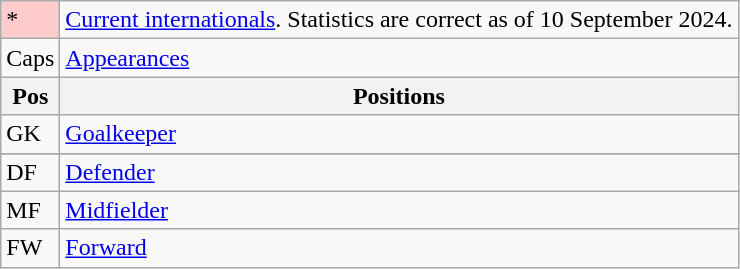<table class="wikitable">
<tr>
<td style="background-color:#FFCCCC">*</td>
<td><a href='#'>Current internationals</a>. Statistics are correct as of 10 September 2024.</td>
</tr>
<tr>
<td>Caps</td>
<td><a href='#'>Appearances</a></td>
</tr>
<tr>
<th>Pos</th>
<th style="align: left">Positions</th>
</tr>
<tr>
<td>GK</td>
<td><a href='#'>Goalkeeper</a></td>
</tr>
<tr>
</tr>
<tr>
<td>DF</td>
<td><a href='#'>Defender</a></td>
</tr>
<tr>
<td>MF</td>
<td><a href='#'>Midfielder</a></td>
</tr>
<tr>
<td>FW</td>
<td><a href='#'>Forward</a></td>
</tr>
</table>
